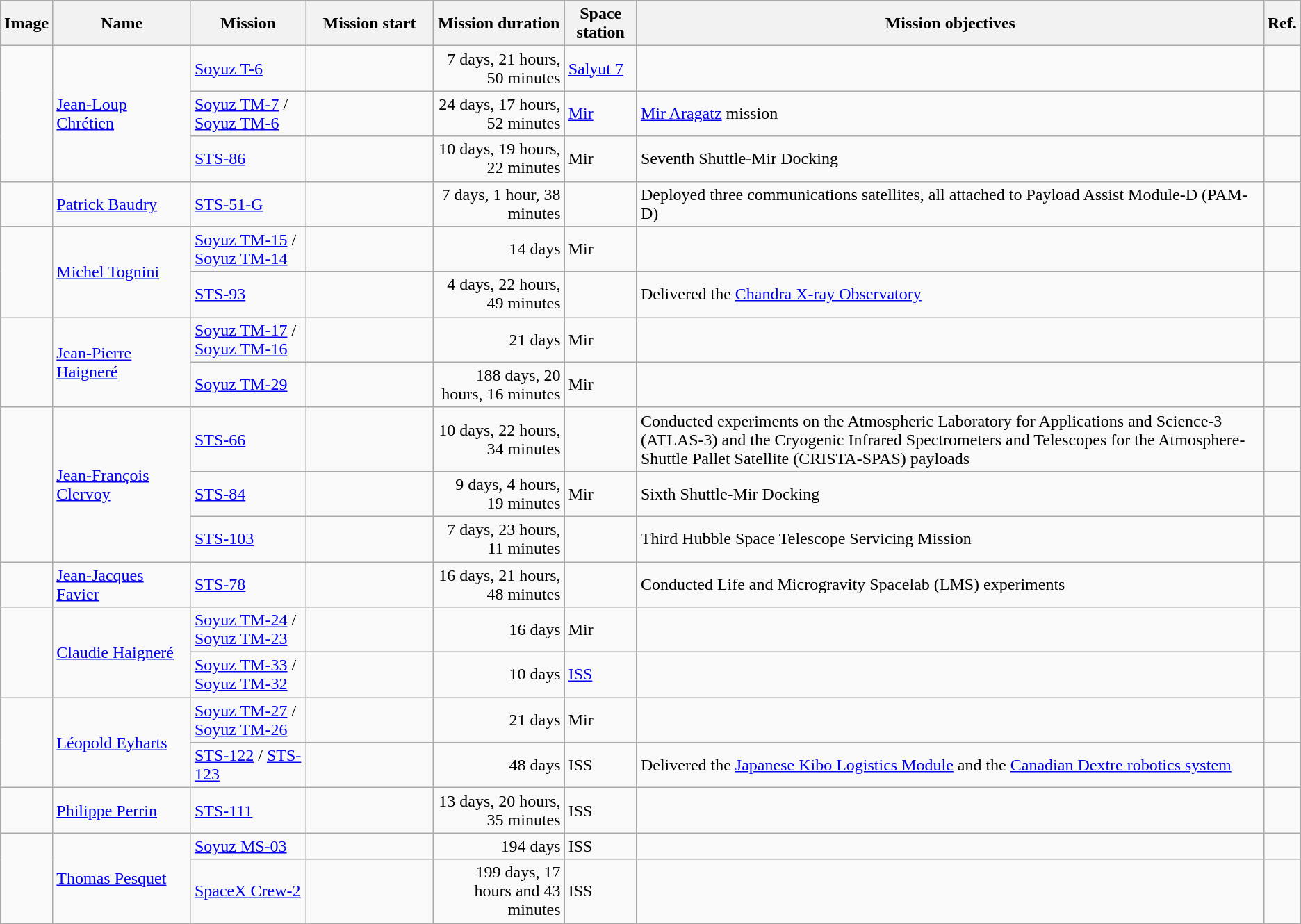<table class="wikitable sortable sticky-header">
<tr>
<th>Image</th>
<th width="125">Name</th>
<th>Mission</th>
<th width="115">Mission start</th>
<th>Mission duration</th>
<th>Space station</th>
<th class="unsortable">Mission objectives</th>
<th>Ref.</th>
</tr>
<tr>
<td rowspan=3></td>
<td data-sort-value=Chrétien rowspan=3><a href='#'>Jean-Loup Chrétien</a></td>
<td><a href='#'>Soyuz T-6</a></td>
<td align=right></td>
<td align=right>7 days, 21 hours, 50 minutes</td>
<td><a href='#'>Salyut 7</a></td>
<td></td>
<td></td>
</tr>
<tr>
<td><a href='#'>Soyuz TM-7</a> / <a href='#'>Soyuz TM-6</a></td>
<td align=right></td>
<td align=right>24 days, 17 hours, 52 minutes</td>
<td><a href='#'>Mir</a></td>
<td><a href='#'>Mir Aragatz</a> mission</td>
<td></td>
</tr>
<tr>
<td><a href='#'>STS-86</a></td>
<td align=right></td>
<td align=right>10 days, 19 hours, 22 minutes</td>
<td>Mir</td>
<td>Seventh Shuttle-Mir Docking</td>
<td></td>
</tr>
<tr>
<td></td>
<td data-sort-value=Baudry><a href='#'>Patrick Baudry</a></td>
<td><a href='#'>STS-51-G</a></td>
<td align=right></td>
<td align=right>7 days, 1 hour, 38 minutes</td>
<td></td>
<td>Deployed three communications satellites, all attached to Payload Assist Module-D (PAM-D)</td>
<td></td>
</tr>
<tr>
<td rowspan=2></td>
<td data-sort-value=Tognini rowspan=2><a href='#'>Michel Tognini</a></td>
<td><a href='#'>Soyuz TM-15</a> / <a href='#'>Soyuz TM-14</a></td>
<td align=right></td>
<td align=right>14 days</td>
<td>Mir</td>
<td></td>
<td></td>
</tr>
<tr>
<td><a href='#'>STS-93</a></td>
<td align=right></td>
<td align=right>4 days, 22 hours, 49 minutes</td>
<td></td>
<td>Delivered the <a href='#'>Chandra X-ray Observatory</a></td>
<td></td>
</tr>
<tr>
<td rowspan=2></td>
<td data-sort-value=Haigneré rowspan=2><a href='#'>Jean-Pierre Haigneré</a></td>
<td><a href='#'>Soyuz TM-17</a> / <a href='#'>Soyuz TM-16</a></td>
<td align=right></td>
<td align=right>21 days</td>
<td>Mir</td>
<td></td>
<td></td>
</tr>
<tr>
<td><a href='#'>Soyuz TM-29</a></td>
<td align=right></td>
<td align=right>188 days, 20 hours, 16 minutes</td>
<td>Mir</td>
<td></td>
<td></td>
</tr>
<tr>
<td rowspan=3></td>
<td data-sort-value=Clervoy rowspan=3><a href='#'>Jean-François Clervoy</a></td>
<td><a href='#'>STS-66</a></td>
<td align=right></td>
<td align=right>10 days, 22 hours, 34 minutes</td>
<td></td>
<td>Conducted experiments on the Atmospheric Laboratory for Applications and Science-3 (ATLAS-3) and the Cryogenic Infrared Spectrometers and Telescopes for the Atmosphere-Shuttle Pallet Satellite (CRISTA-SPAS) payloads</td>
<td></td>
</tr>
<tr>
<td><a href='#'>STS-84</a></td>
<td align=right></td>
<td align=right>9 days, 4 hours, 19 minutes</td>
<td>Mir</td>
<td>Sixth Shuttle-Mir Docking</td>
<td></td>
</tr>
<tr>
<td><a href='#'>STS-103</a></td>
<td align=right></td>
<td align=right>7 days, 23 hours, 11 minutes</td>
<td></td>
<td>Third Hubble Space Telescope Servicing Mission</td>
<td></td>
</tr>
<tr>
<td></td>
<td data-sort-value=Favier><a href='#'>Jean-Jacques Favier</a></td>
<td><a href='#'>STS-78</a></td>
<td align=right></td>
<td align=right>16 days, 21 hours, 48 minutes</td>
<td></td>
<td>Conducted Life and Microgravity Spacelab (LMS) experiments</td>
<td></td>
</tr>
<tr>
<td rowspan=2></td>
<td data-sort-value=Haigneré rowspan=2><a href='#'>Claudie Haigneré</a></td>
<td><a href='#'>Soyuz TM-24</a> / <a href='#'>Soyuz TM-23</a></td>
<td align=right></td>
<td align=right>16 days</td>
<td>Mir</td>
<td></td>
<td></td>
</tr>
<tr>
<td><a href='#'>Soyuz TM-33</a> / <a href='#'>Soyuz TM-32</a></td>
<td align=right></td>
<td align=right>10 days</td>
<td><a href='#'>ISS</a></td>
<td></td>
<td></td>
</tr>
<tr>
<td rowspan=2></td>
<td data-sort-value=Eyharts rowspan=2><a href='#'>Léopold Eyharts</a></td>
<td><a href='#'>Soyuz TM-27</a> / <a href='#'>Soyuz TM-26</a></td>
<td align=right></td>
<td align=right>21 days</td>
<td>Mir</td>
<td></td>
<td></td>
</tr>
<tr>
<td><a href='#'>STS-122</a> / <a href='#'>STS-123</a></td>
<td align=right></td>
<td align=right>48 days</td>
<td>ISS</td>
<td>Delivered the <a href='#'>Japanese Kibo Logistics Module</a> and the <a href='#'>Canadian Dextre robotics system</a></td>
<td></td>
</tr>
<tr>
<td></td>
<td data-sort-value=Perrin><a href='#'>Philippe Perrin</a></td>
<td><a href='#'>STS-111</a></td>
<td align=right></td>
<td align=right>13 days, 20 hours, 35 minutes</td>
<td>ISS</td>
<td></td>
<td></td>
</tr>
<tr>
<td rowspan=2></td>
<td data-sort-value=Pesquet rowspan=2><a href='#'>Thomas Pesquet</a></td>
<td><a href='#'>Soyuz MS-03</a></td>
<td align=right></td>
<td align=right>194 days</td>
<td>ISS</td>
<td></td>
<td></td>
</tr>
<tr>
<td><a href='#'>SpaceX Crew-2</a></td>
<td align=right></td>
<td align=right>199 days, 17 hours and 43 minutes</td>
<td>ISS</td>
<td></td>
<td></td>
</tr>
<tr>
</tr>
</table>
